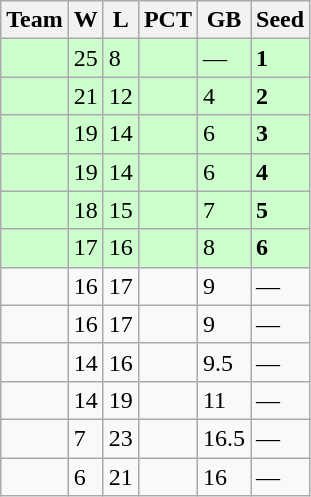<table class=wikitable>
<tr>
<th>Team</th>
<th>W</th>
<th>L</th>
<th>PCT</th>
<th>GB</th>
<th>Seed</th>
</tr>
<tr bgcolor="#ccffcc">
<td></td>
<td>25</td>
<td>8</td>
<td></td>
<td>—</td>
<td><strong>1</strong></td>
</tr>
<tr bgcolor="#ccffcc">
<td></td>
<td>21</td>
<td>12</td>
<td></td>
<td>4</td>
<td><strong>2</strong></td>
</tr>
<tr bgcolor="#ccffcc">
<td></td>
<td>19</td>
<td>14</td>
<td></td>
<td>6</td>
<td><strong>3</strong></td>
</tr>
<tr bgcolor="#ccffcc">
<td></td>
<td>19</td>
<td>14</td>
<td></td>
<td>6</td>
<td><strong>4</strong></td>
</tr>
<tr bgcolor="#ccffcc">
<td></td>
<td>18</td>
<td>15</td>
<td></td>
<td>7</td>
<td><strong>5</strong></td>
</tr>
<tr bgcolor="#ccffcc">
<td></td>
<td>17</td>
<td>16</td>
<td></td>
<td>8</td>
<td><strong>6</strong></td>
</tr>
<tr>
<td></td>
<td>16</td>
<td>17</td>
<td></td>
<td>9</td>
<td>—</td>
</tr>
<tr>
<td></td>
<td>16</td>
<td>17</td>
<td></td>
<td>9</td>
<td>—</td>
</tr>
<tr>
<td></td>
<td>14</td>
<td>16</td>
<td></td>
<td>9.5</td>
<td>—</td>
</tr>
<tr>
<td></td>
<td>14</td>
<td>19</td>
<td></td>
<td>11</td>
<td>—</td>
</tr>
<tr>
<td></td>
<td>7</td>
<td>23</td>
<td></td>
<td>16.5</td>
<td>—</td>
</tr>
<tr>
<td></td>
<td>6</td>
<td>21</td>
<td></td>
<td>16</td>
<td>—</td>
</tr>
</table>
